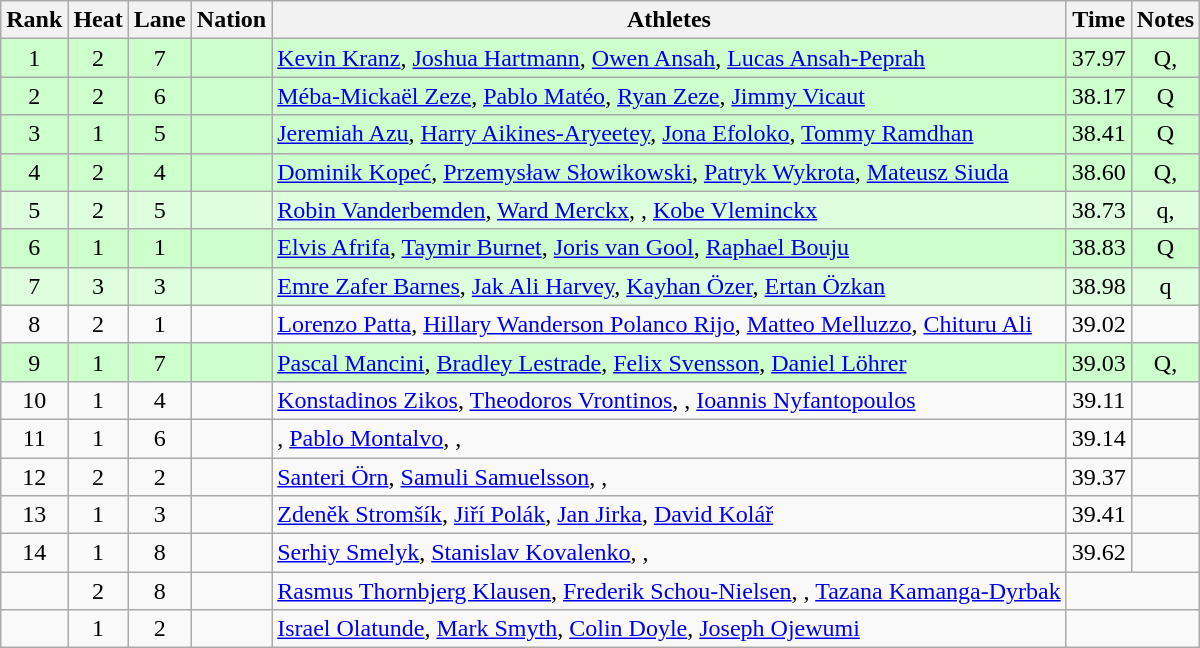<table class="wikitable sortable" style="text-align:center">
<tr>
<th>Rank</th>
<th>Heat</th>
<th>Lane</th>
<th>Nation</th>
<th>Athletes</th>
<th>Time</th>
<th>Notes</th>
</tr>
<tr bgcolor=ccffcc>
<td>1</td>
<td>2</td>
<td>7</td>
<td align=left></td>
<td align=left><a href='#'>Kevin Kranz</a>, <a href='#'>Joshua Hartmann</a>, <a href='#'>Owen Ansah</a>, <a href='#'>Lucas Ansah-Peprah</a></td>
<td>37.97</td>
<td>Q, </td>
</tr>
<tr bgcolor=ccffcc>
<td>2</td>
<td>2</td>
<td>6</td>
<td align=left></td>
<td align=left><a href='#'>Méba-Mickaël Zeze</a>, <a href='#'>Pablo Matéo</a>, <a href='#'>Ryan Zeze</a>, <a href='#'>Jimmy Vicaut</a></td>
<td>38.17</td>
<td>Q</td>
</tr>
<tr bgcolor=ccffcc>
<td>3</td>
<td>1</td>
<td>5</td>
<td align=left></td>
<td align=left><a href='#'>Jeremiah Azu</a>, <a href='#'>Harry Aikines-Aryeetey</a>, <a href='#'>Jona Efoloko</a>, <a href='#'>Tommy Ramdhan</a></td>
<td>38.41</td>
<td>Q</td>
</tr>
<tr bgcolor=ccffcc>
<td>4</td>
<td>2</td>
<td>4</td>
<td align=left></td>
<td align=left><a href='#'>Dominik Kopeć</a>, <a href='#'>Przemysław Słowikowski</a>, <a href='#'>Patryk Wykrota</a>, <a href='#'>Mateusz Siuda</a></td>
<td>38.60</td>
<td>Q, </td>
</tr>
<tr bgcolor=ddffdd>
<td>5</td>
<td>2</td>
<td>5</td>
<td align=left></td>
<td align=left><a href='#'>Robin Vanderbemden</a>, <a href='#'>Ward Merckx</a>, , <a href='#'>Kobe Vleminckx</a></td>
<td>38.73</td>
<td>q, </td>
</tr>
<tr bgcolor=ccffcc>
<td>6</td>
<td>1</td>
<td>1</td>
<td align=left></td>
<td align=left><a href='#'>Elvis Afrifa</a>, <a href='#'>Taymir Burnet</a>, <a href='#'>Joris van Gool</a>, <a href='#'>Raphael Bouju</a></td>
<td>38.83</td>
<td>Q</td>
</tr>
<tr bgcolor=ddffdd>
<td>7</td>
<td>3</td>
<td>3</td>
<td align=left></td>
<td align=left><a href='#'>Emre Zafer Barnes</a>, <a href='#'>Jak Ali Harvey</a>, <a href='#'>Kayhan Özer</a>, <a href='#'>Ertan Özkan</a></td>
<td>38.98</td>
<td>q</td>
</tr>
<tr>
<td>8</td>
<td>2</td>
<td>1</td>
<td align=left></td>
<td align=left><a href='#'>Lorenzo Patta</a>, <a href='#'>Hillary Wanderson Polanco Rijo</a>, <a href='#'>Matteo Melluzzo</a>, <a href='#'>Chituru Ali</a></td>
<td>39.02</td>
<td></td>
</tr>
<tr bgcolor=ccffcc>
<td>9</td>
<td>1</td>
<td>7</td>
<td align=left></td>
<td align=left><a href='#'>Pascal Mancini</a>, <a href='#'>Bradley Lestrade</a>, <a href='#'>Felix Svensson</a>, <a href='#'>Daniel Löhrer</a></td>
<td>39.03</td>
<td>Q, </td>
</tr>
<tr>
<td>10</td>
<td>1</td>
<td>4</td>
<td align=left></td>
<td align=left><a href='#'>Konstadinos Zikos</a>, <a href='#'>Theodoros Vrontinos</a>, , <a href='#'>Ioannis Nyfantopoulos</a></td>
<td>39.11</td>
<td></td>
</tr>
<tr>
<td>11</td>
<td>1</td>
<td>6</td>
<td align=left></td>
<td align=left>, <a href='#'>Pablo Montalvo</a>, , </td>
<td>39.14</td>
<td></td>
</tr>
<tr>
<td>12</td>
<td>2</td>
<td>2</td>
<td align=left></td>
<td align=left><a href='#'>Santeri Örn</a>, <a href='#'>Samuli Samuelsson</a>, , </td>
<td>39.37</td>
<td></td>
</tr>
<tr>
<td>13</td>
<td>1</td>
<td>3</td>
<td align=left></td>
<td align=left><a href='#'>Zdeněk Stromšík</a>, <a href='#'>Jiří Polák</a>, <a href='#'>Jan Jirka</a>, <a href='#'>David Kolář</a></td>
<td>39.41</td>
<td></td>
</tr>
<tr>
<td>14</td>
<td>1</td>
<td>8</td>
<td align=left></td>
<td align=left><a href='#'>Serhiy Smelyk</a>, <a href='#'>Stanislav Kovalenko</a>, , </td>
<td>39.62</td>
<td></td>
</tr>
<tr>
<td></td>
<td>2</td>
<td>8</td>
<td align=left></td>
<td align=left><a href='#'>Rasmus Thornbjerg Klausen</a>, <a href='#'>Frederik Schou-Nielsen</a>, , <a href='#'>Tazana Kamanga-Dyrbak</a></td>
<td colspan=2></td>
</tr>
<tr>
<td></td>
<td>1</td>
<td>2</td>
<td align=left></td>
<td align=left><a href='#'>Israel Olatunde</a>, <a href='#'>Mark Smyth</a>, <a href='#'>Colin Doyle</a>, <a href='#'>Joseph Ojewumi</a></td>
<td colspan=2></td>
</tr>
</table>
